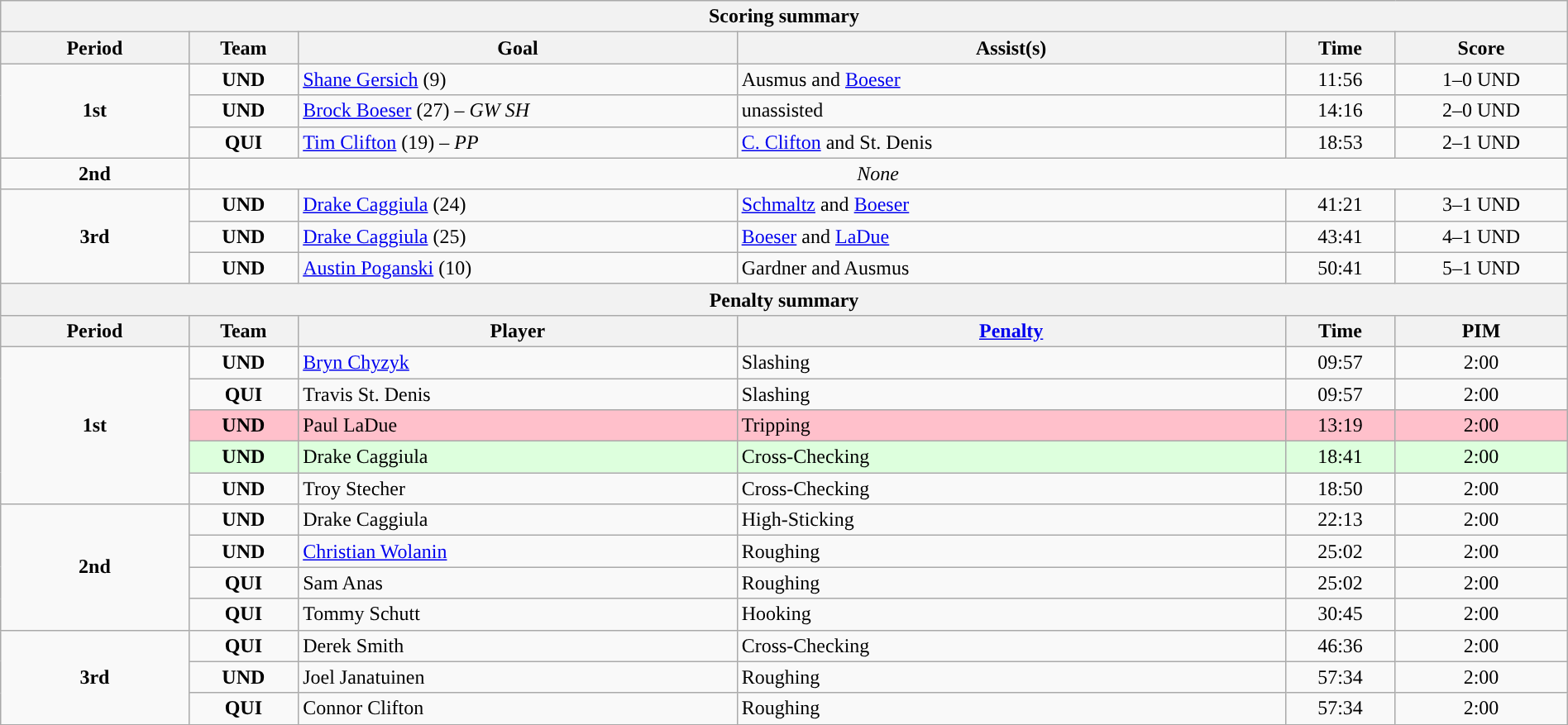<table style="width:100%;" class="wikitable">
<tr>
<th colspan=6>Scoring summary</th>
</tr>
<tr>
<th style="width:12%;">Period</th>
<th style="width:7%;">Team</th>
<th style="width:28%;">Goal</th>
<th style="width:35%;">Assist(s)</th>
<th style="width:7%;">Time</th>
<th style="width:11%;">Score</th>
</tr>
<tr>
<td style="text-align:center;" rowspan="3"><strong>1st</strong></td>
<td align=center><strong>UND</strong></td>
<td><a href='#'>Shane Gersich</a> (9)</td>
<td>Ausmus and <a href='#'>Boeser</a></td>
<td align=center>11:56</td>
<td align=center>1–0 UND</td>
</tr>
<tr>
<td align=center><strong>UND</strong></td>
<td><a href='#'>Brock Boeser</a> (27) – <em>GW SH</em></td>
<td>unassisted</td>
<td align=center>14:16</td>
<td align=center>2–0 UND</td>
</tr>
<tr>
<td align=center><strong>QUI</strong></td>
<td><a href='#'>Tim Clifton</a> (19) – <em>PP</em></td>
<td><a href='#'>C. Clifton</a> and St. Denis</td>
<td align=center>18:53</td>
<td align=center>2–1 UND</td>
</tr>
<tr>
<td style="text-align:center;" rowspan="1"><strong>2nd</strong></td>
<td style="text-align:center;" colspan="5"><em>None</em></td>
</tr>
<tr>
<td style="text-align:center;" rowspan="3"><strong>3rd</strong></td>
<td align=center><strong>UND</strong></td>
<td><a href='#'>Drake Caggiula</a> (24)</td>
<td><a href='#'>Schmaltz</a> and <a href='#'>Boeser</a></td>
<td align=center>41:21</td>
<td align=center>3–1 UND</td>
</tr>
<tr>
<td align=center><strong>UND</strong></td>
<td><a href='#'>Drake Caggiula</a> (25)</td>
<td><a href='#'>Boeser</a> and <a href='#'>LaDue</a></td>
<td align=center>43:41</td>
<td align=center>4–1 UND</td>
</tr>
<tr>
<td align=center><strong>UND</strong></td>
<td><a href='#'>Austin Poganski</a> (10)</td>
<td>Gardner and Ausmus</td>
<td align=center>50:41</td>
<td align=center>5–1 UND</td>
</tr>
<tr>
<th colspan=6>Penalty summary</th>
</tr>
<tr>
<th style="width:12%;">Period</th>
<th style="width:7%;">Team</th>
<th style="width:28%;">Player</th>
<th style="width:35%;"><a href='#'>Penalty</a></th>
<th style="width:7%;">Time</th>
<th style="width:11%;">PIM</th>
</tr>
<tr>
<td style="text-align:center;" rowspan="5"><strong>1st</strong></td>
<td align=center><strong>UND</strong></td>
<td><a href='#'>Bryn Chyzyk</a></td>
<td>Slashing</td>
<td align=center>09:57</td>
<td align=center>2:00</td>
</tr>
<tr>
<td align=center><strong>QUI</strong></td>
<td>Travis St. Denis</td>
<td>Slashing</td>
<td align=center>09:57</td>
<td align=center>2:00</td>
</tr>
<tr bgcolor="pink">
<td align=center><strong>UND</strong></td>
<td>Paul LaDue</td>
<td>Tripping</td>
<td align=center>13:19</td>
<td align=center>2:00</td>
</tr>
<tr bgcolor=DDFFDD>
<td align=center><strong>UND</strong></td>
<td>Drake Caggiula</td>
<td>Cross-Checking</td>
<td align=center>18:41</td>
<td align=center>2:00</td>
</tr>
<tr>
<td align=center><strong>UND</strong></td>
<td>Troy Stecher</td>
<td>Cross-Checking</td>
<td align=center>18:50</td>
<td align=center>2:00</td>
</tr>
<tr>
<td style="text-align:center;" rowspan="4"><strong>2nd</strong></td>
<td align=center><strong>UND</strong></td>
<td>Drake Caggiula</td>
<td>High-Sticking</td>
<td align=center>22:13</td>
<td align=center>2:00</td>
</tr>
<tr>
<td align=center><strong>UND</strong></td>
<td><a href='#'>Christian Wolanin</a></td>
<td>Roughing</td>
<td align=center>25:02</td>
<td align=center>2:00</td>
</tr>
<tr>
<td align=center><strong>QUI</strong></td>
<td>Sam Anas</td>
<td>Roughing</td>
<td align=center>25:02</td>
<td align=center>2:00</td>
</tr>
<tr>
<td align=center><strong>QUI</strong></td>
<td>Tommy Schutt</td>
<td>Hooking</td>
<td align=center>30:45</td>
<td align=center>2:00</td>
</tr>
<tr>
<td style="text-align:center;" rowspan="3"><strong>3rd</strong></td>
<td align=center><strong>QUI</strong></td>
<td>Derek Smith</td>
<td>Cross-Checking</td>
<td align=center>46:36</td>
<td align=center>2:00</td>
</tr>
<tr>
<td align=center><strong>UND</strong></td>
<td>Joel Janatuinen</td>
<td>Roughing</td>
<td align=center>57:34</td>
<td align=center>2:00</td>
</tr>
<tr>
<td align=center><strong>QUI</strong></td>
<td>Connor Clifton</td>
<td>Roughing</td>
<td align=center>57:34</td>
<td align=center>2:00</td>
</tr>
<tr>
</tr>
</table>
